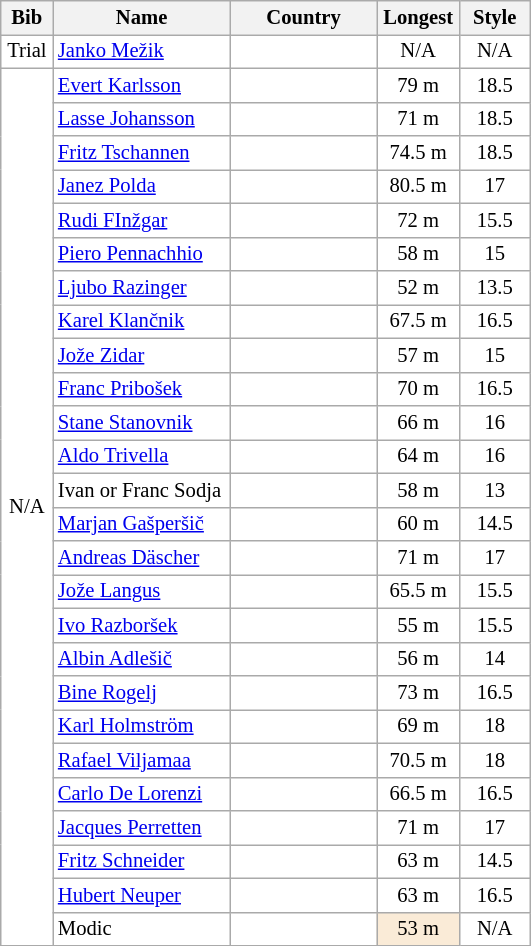<table class="wikitable collapsible autocollapse sortable" cellpadding="3" cellspacing="0" border="1" style="background:#fff; font-size:86%; width:28%; line-height:16px; border:grey solid 1px; border-collapse:collapse;">
<tr>
<th width="30">Bib</th>
<th width="150">Name</th>
<th width="125">Country</th>
<th width="50">Longest</th>
<th width="50">Style</th>
</tr>
<tr>
<td align=center>Trial</td>
<td><a href='#'>Janko Mežik</a></td>
<td></td>
<td align=center>N/A</td>
<td align=center>N/A</td>
</tr>
<tr>
<td align=center rowspan=26>N/A</td>
<td><a href='#'>Evert Karlsson</a></td>
<td></td>
<td align=center>79 m</td>
<td align=center>18.5</td>
</tr>
<tr>
<td><a href='#'>Lasse Johansson</a></td>
<td></td>
<td align=center>71 m</td>
<td align=center>18.5</td>
</tr>
<tr>
<td><a href='#'>Fritz Tschannen</a></td>
<td></td>
<td align=center>74.5 m</td>
<td align=center>18.5</td>
</tr>
<tr>
<td><a href='#'>Janez Polda</a></td>
<td></td>
<td align=center>80.5 m</td>
<td align=center>17</td>
</tr>
<tr>
<td><a href='#'>Rudi FInžgar</a></td>
<td></td>
<td align=center>72 m</td>
<td align=center>15.5</td>
</tr>
<tr>
<td><a href='#'>Piero Pennachhio</a></td>
<td></td>
<td align=center>58 m</td>
<td align=center>15</td>
</tr>
<tr>
<td><a href='#'>Ljubo Razinger</a></td>
<td></td>
<td align=center>52 m</td>
<td align=center>13.5</td>
</tr>
<tr>
<td><a href='#'>Karel Klančnik</a></td>
<td></td>
<td align=center>67.5 m</td>
<td align=center>16.5</td>
</tr>
<tr>
<td><a href='#'>Jože Zidar</a></td>
<td></td>
<td align=center>57 m</td>
<td align=center>15</td>
</tr>
<tr>
<td><a href='#'>Franc Pribošek</a></td>
<td></td>
<td align=center>70 m</td>
<td align=center>16.5</td>
</tr>
<tr>
<td><a href='#'>Stane Stanovnik</a></td>
<td></td>
<td align=center>66 m</td>
<td align=center>16</td>
</tr>
<tr>
<td><a href='#'>Aldo Trivella</a></td>
<td></td>
<td align=center>64 m</td>
<td align=center>16</td>
</tr>
<tr>
<td>Ivan or Franc Sodja</td>
<td></td>
<td align=center>58 m</td>
<td align=center>13</td>
</tr>
<tr>
<td><a href='#'>Marjan Gašperšič</a></td>
<td></td>
<td align=center>60 m</td>
<td align=center>14.5</td>
</tr>
<tr>
<td><a href='#'>Andreas Däscher</a></td>
<td></td>
<td align=center>71 m</td>
<td align=center>17</td>
</tr>
<tr>
<td><a href='#'>Jože Langus</a></td>
<td></td>
<td align=center>65.5 m</td>
<td align=center>15.5</td>
</tr>
<tr>
<td><a href='#'>Ivo Razboršek</a></td>
<td></td>
<td align=center>55 m</td>
<td align=center>15.5</td>
</tr>
<tr>
<td><a href='#'>Albin Adlešič</a></td>
<td></td>
<td align=center>56 m</td>
<td align=center>14</td>
</tr>
<tr>
<td><a href='#'>Bine Rogelj</a></td>
<td></td>
<td align=center>73 m</td>
<td align=center>16.5</td>
</tr>
<tr>
<td><a href='#'>Karl Holmström</a></td>
<td></td>
<td align=center>69 m</td>
<td align=center>18</td>
</tr>
<tr>
<td><a href='#'>Rafael Viljamaa</a></td>
<td></td>
<td align=center>70.5 m</td>
<td align=center>18</td>
</tr>
<tr>
<td><a href='#'>Carlo De Lorenzi</a></td>
<td></td>
<td align=center>66.5 m</td>
<td align=center>16.5</td>
</tr>
<tr>
<td><a href='#'>Jacques Perretten</a></td>
<td></td>
<td align=center>71 m</td>
<td align=center>17</td>
</tr>
<tr>
<td><a href='#'>Fritz Schneider</a></td>
<td></td>
<td align=center>63 m</td>
<td align=center>14.5</td>
</tr>
<tr>
<td><a href='#'>Hubert Neuper</a></td>
<td></td>
<td align=center>63 m</td>
<td align=center>16.5</td>
</tr>
<tr>
<td>Modic</td>
<td></td>
<td align=center bgcolor=#FAEBD7>53 m</td>
<td align=center>N/A</td>
</tr>
</table>
